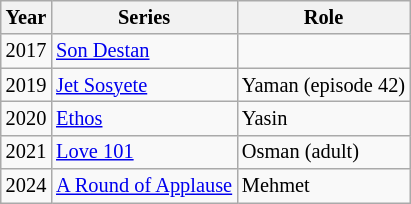<table class="wikitable"  style="font-size: 85%;">
<tr>
<th>Year</th>
<th>Series</th>
<th>Role</th>
</tr>
<tr>
<td>2017</td>
<td><a href='#'>Son Destan</a></td>
<td></td>
</tr>
<tr>
<td>2019</td>
<td><a href='#'>Jet Sosyete</a></td>
<td>Yaman (episode 42)</td>
</tr>
<tr>
<td>2020</td>
<td><a href='#'>Ethos</a></td>
<td>Yasin</td>
</tr>
<tr>
<td>2021</td>
<td><a href='#'>Love 101</a></td>
<td>Osman (adult)</td>
</tr>
<tr>
<td>2024</td>
<td><a href='#'>A Round of Applause</a></td>
<td>Mehmet</td>
</tr>
</table>
